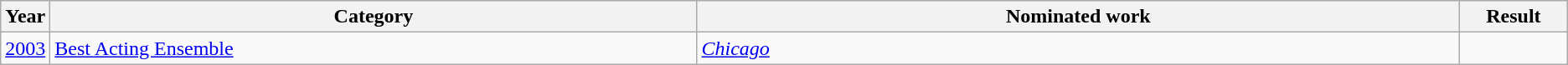<table class="wikitable sortable">
<tr>
<th scope="col" style="width:1em;">Year</th>
<th scope="col" style="width:33em;">Category</th>
<th scope="col" style="width:39em;">Nominated work</th>
<th scope="col" style="width:5em;">Result</th>
</tr>
<tr>
<td><a href='#'>2003</a></td>
<td><a href='#'>Best Acting Ensemble</a></td>
<td><em><a href='#'>Chicago</a></em></td>
<td></td>
</tr>
</table>
